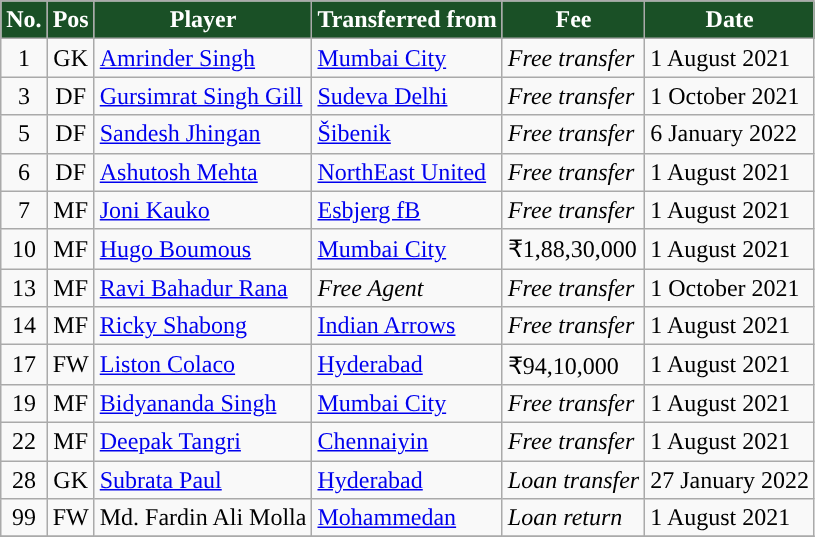<table class="wikitable plainrowheaders sortable">
<tr>
<th style="background:#1A5026; color:#FFFFFF; ">No.</th>
<th style="background:#1A5026; color:#FFFFFF; ">Pos</th>
<th style="background:#1A5026; color:#FFFFFF; ">Player</th>
<th style="background:#1A5026; color:#FFFFFF; ">Transferred from</th>
<th style="background:#1A5026; color:#FFFFFF; ">Fee</th>
<th style="background:#1A5026; color:#FFFFFF; ">Date</th>
</tr>
<tr>
<td align=center>1</td>
<td align=center>GK</td>
<td> <a href='#'>Amrinder Singh</a></td>
<td> <a href='#'>Mumbai City</a></td>
<td><em>Free transfer</em></td>
<td>1 August 2021</td>
</tr>
<tr>
<td align=center>3</td>
<td align=center>DF</td>
<td> <a href='#'>Gursimrat Singh Gill</a></td>
<td> <a href='#'>Sudeva Delhi</a></td>
<td><em>Free transfer</em></td>
<td>1 October 2021</td>
</tr>
<tr>
<td align=center>5</td>
<td align=center>DF</td>
<td> <a href='#'>Sandesh Jhingan</a></td>
<td> <a href='#'>Šibenik</a></td>
<td><em>Free transfer</em></td>
<td>6 January 2022</td>
</tr>
<tr>
<td align=center>6</td>
<td align=center>DF</td>
<td> <a href='#'>Ashutosh Mehta</a></td>
<td> <a href='#'>NorthEast United</a></td>
<td><em>Free transfer</em></td>
<td>1 August 2021</td>
</tr>
<tr>
<td align=center>7</td>
<td align=center>MF</td>
<td> <a href='#'>Joni Kauko</a></td>
<td> <a href='#'>Esbjerg fB</a></td>
<td><em>Free transfer</em></td>
<td>1 August 2021</td>
</tr>
<tr>
<td align=center>10</td>
<td align=center>MF</td>
<td> <a href='#'>Hugo Boumous</a></td>
<td> <a href='#'>Mumbai City</a></td>
<td>₹1,88,30,000</td>
<td>1 August 2021</td>
</tr>
<tr>
<td align=center>13</td>
<td align=center>MF</td>
<td> <a href='#'>Ravi Bahadur Rana</a></td>
<td><em>Free Agent</em></td>
<td><em>Free transfer</em></td>
<td>1 October 2021</td>
</tr>
<tr>
<td align=center>14</td>
<td align=center>MF</td>
<td> <a href='#'>Ricky Shabong</a></td>
<td> <a href='#'>Indian Arrows</a></td>
<td><em>Free transfer</em></td>
<td>1 August 2021</td>
</tr>
<tr>
<td align=center>17</td>
<td align=center>FW</td>
<td> <a href='#'>Liston Colaco</a></td>
<td> <a href='#'>Hyderabad</a></td>
<td>₹94,10,000</td>
<td>1 August 2021</td>
</tr>
<tr>
<td align=center>19</td>
<td align=center>MF</td>
<td> <a href='#'>Bidyananda Singh</a></td>
<td> <a href='#'>Mumbai City</a></td>
<td><em>Free transfer</em></td>
<td>1 August 2021</td>
</tr>
<tr>
<td align=center>22</td>
<td align=center>MF</td>
<td> <a href='#'>Deepak Tangri</a></td>
<td> <a href='#'>Chennaiyin</a></td>
<td><em>Free transfer</em></td>
<td>1 August 2021</td>
</tr>
<tr>
<td align=center>28</td>
<td align=center>GK</td>
<td> <a href='#'>Subrata Paul</a></td>
<td> <a href='#'>Hyderabad</a></td>
<td><em>Loan transfer</em></td>
<td>27 January 2022</td>
</tr>
<tr>
<td align=center>99</td>
<td align=center>FW</td>
<td> Md. Fardin Ali Molla</td>
<td> <a href='#'>Mohammedan</a></td>
<td><em>Loan return</em></td>
<td>1 August 2021</td>
</tr>
<tr>
</tr>
</table>
